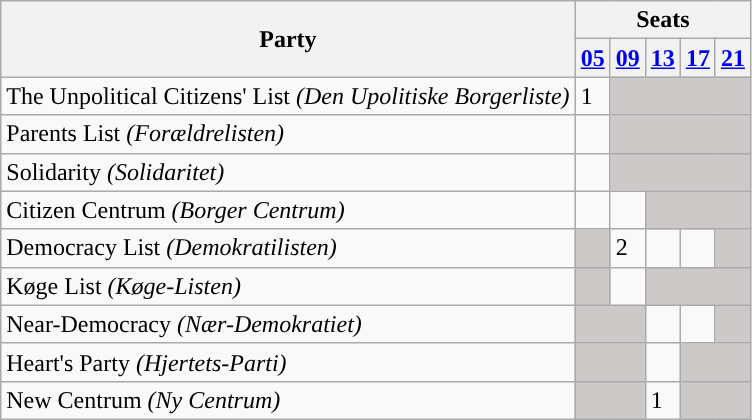<table class="wikitable">
<tr>
<th rowspan=2>Party</th>
<th colspan=11>Seats</th>
</tr>
<tr>
<th><a href='#'>05</a></th>
<th><a href='#'>09</a></th>
<th><a href='#'>13</a></th>
<th><a href='#'>17</a></th>
<th><a href='#'>21</a></th>
</tr>
<tr>
<td>The Unpolitical Citizens' List <em>(Den Upolitiske Borgerliste)</em></td>
<td>1</td>
<td style="background:#CDC9C9;" colspan=4></td>
</tr>
<tr>
<td>Parents List <em>(Forældrelisten)</em></td>
<td></td>
<td style="background:#CDC9C9;" colspan=4></td>
</tr>
<tr>
<td>Solidarity <em>(Solidaritet)</em></td>
<td></td>
<td style="background:#CDC9C9;" colspan=4></td>
</tr>
<tr>
<td>Citizen Centrum <em>(Borger Centrum)</em></td>
<td></td>
<td></td>
<td style="background:#CDC9C9;" colspan=3></td>
</tr>
<tr>
<td>Democracy List <em>(Demokratilisten)</em></td>
<td style="background:#CDC9C9;"></td>
<td>2</td>
<td></td>
<td></td>
<td style="background:#CDC9C9;"></td>
</tr>
<tr>
<td>Køge List <em>(Køge-Listen)</em></td>
<td style="background:#CDC9C9;"></td>
<td></td>
<td style="background:#CDC9C9;" colspan="3"></td>
</tr>
<tr>
<td>Near-Democracy <em>(Nær-Demokratiet)</em></td>
<td style="background:#CDC9C9;" colspan=2></td>
<td></td>
<td></td>
<td style="background:#CDC9C9;"></td>
</tr>
<tr>
<td>Heart's Party <em>(Hjertets-Parti)</em></td>
<td style="background:#CDC9C9;" colspan=2></td>
<td></td>
<td style="background:#CDC9C9;" colspan=2></td>
</tr>
<tr>
<td>New Centrum <em>(Ny Centrum)</em></td>
<td style="background:#CDC9C9;" colspan=2></td>
<td>1</td>
<td style="background:#CDC9C9;" colspan=2></td>
</tr>
</table>
